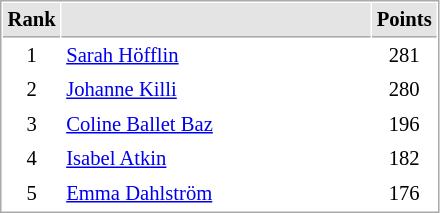<table cellspacing="1" cellpadding="3" style="border:1px solid #aaa; font-size:86%;">
<tr style="background:#e4e4e4;">
<th style="border-bottom:1px solid #aaa; width:10px;">Rank</th>
<th style="border-bottom:1px solid #aaa; width:200px;"></th>
<th style="border-bottom:1px solid #aaa; width:20px;">Points</th>
</tr>
<tr>
<td align=center>1</td>
<td> <a href='#'>Sarah Höfflin</a></td>
<td align=center>281</td>
</tr>
<tr>
<td align=center>2</td>
<td> <a href='#'>Johanne Killi</a></td>
<td align=center>280</td>
</tr>
<tr>
<td align=center>3</td>
<td> <a href='#'>Coline Ballet Baz</a></td>
<td align=center>196</td>
</tr>
<tr>
<td align=center>4</td>
<td> <a href='#'>Isabel Atkin</a></td>
<td align=center>182</td>
</tr>
<tr>
<td align=center>5</td>
<td> <a href='#'>Emma Dahlström</a></td>
<td align=center>176</td>
</tr>
</table>
